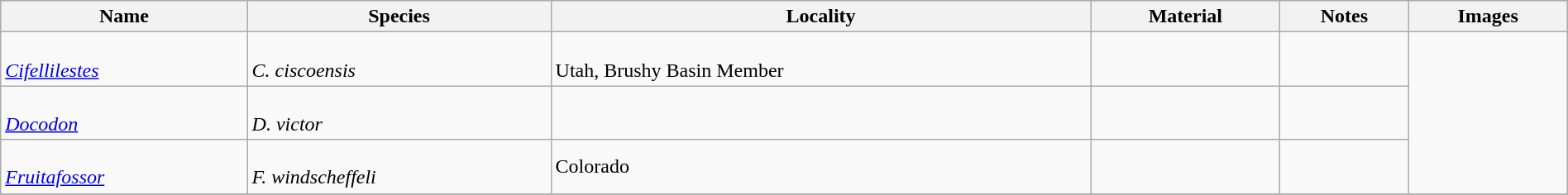<table class="wikitable" align="center" width="100%">
<tr>
<th>Name</th>
<th>Species</th>
<th>Locality</th>
<th>Material</th>
<th>Notes</th>
<th>Images</th>
</tr>
<tr>
<td><br><em><a href='#'>Cifellilestes</a></em></td>
<td><br><em>C. ciscoensis</em></td>
<td><br>Utah, Brushy Basin Member</td>
<td></td>
<td></td>
<td rowspan="3"></td>
</tr>
<tr>
<td><br><em><a href='#'>Docodon</a></em></td>
<td><br><em>D. victor</em></td>
<td></td>
<td></td>
<td></td>
</tr>
<tr>
<td><br><em><a href='#'>Fruitafossor</a></em></td>
<td><br><em>F. windscheffeli</em></td>
<td>Colorado</td>
<td></td>
<td></td>
</tr>
<tr>
</tr>
</table>
